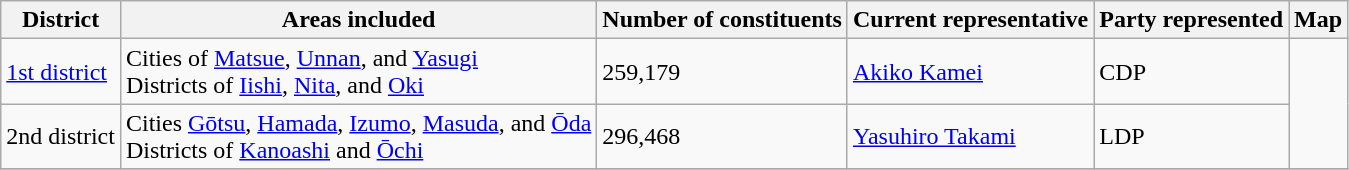<table class="wikitable">
<tr>
<th>District</th>
<th>Areas included</th>
<th>Number of constituents</th>
<th>Current representative</th>
<th>Party represented</th>
<th>Map</th>
</tr>
<tr>
<td><a href='#'>1st district</a></td>
<td>Cities of <a href='#'>Matsue</a>, <a href='#'>Unnan</a>, and <a href='#'>Yasugi</a><br>Districts of <a href='#'>Iishi</a>, <a href='#'>Nita</a>, and <a href='#'>Oki</a></td>
<td>259,179</td>
<td><a href='#'>Akiko Kamei</a></td>
<td>CDP</td>
<td rowspan="2"></td>
</tr>
<tr>
<td>2nd district</td>
<td>Cities <a href='#'>Gōtsu</a>, <a href='#'>Hamada</a>, <a href='#'>Izumo</a>, <a href='#'>Masuda</a>, and <a href='#'>Ōda</a><br>Districts of <a href='#'>Kanoashi</a> and <a href='#'>Ōchi</a></td>
<td>296,468</td>
<td><a href='#'>Yasuhiro Takami</a></td>
<td>LDP</td>
</tr>
<tr>
</tr>
</table>
